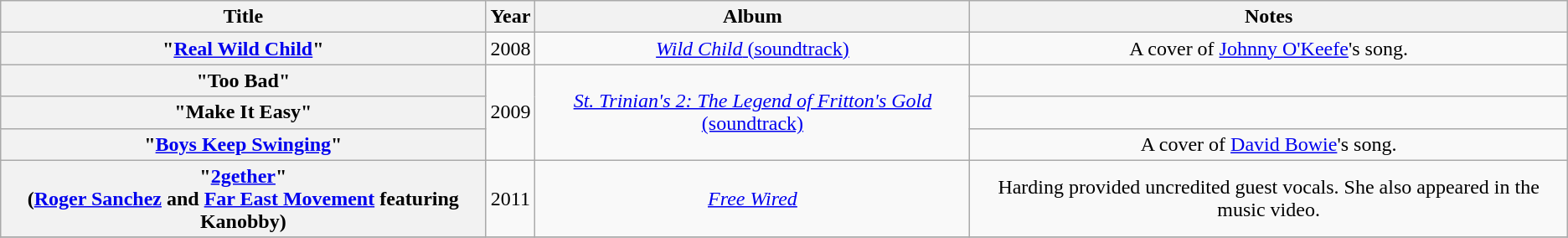<table class="wikitable plainrowheaders" style="text-align:center;">
<tr>
<th scope="col">Title</th>
<th scope="col">Year</th>
<th scope="col">Album</th>
<th scope="col">Notes</th>
</tr>
<tr>
<th scope="row">"<a href='#'>Real Wild Child</a>"</th>
<td>2008</td>
<td><a href='#'><em>Wild Child</em> (soundtrack)</a></td>
<td>A cover of <a href='#'>Johnny O'Keefe</a>'s song.</td>
</tr>
<tr>
<th scope="row">"Too Bad"</th>
<td rowspan="3">2009</td>
<td rowspan="3"><a href='#'><em>St. Trinian's 2: The Legend of Fritton's Gold</em> (soundtrack)</a></td>
<td></td>
</tr>
<tr>
<th scope="row">"Make It Easy"</th>
<td></td>
</tr>
<tr>
<th scope="row">"<a href='#'>Boys Keep Swinging</a>"</th>
<td>A cover of <a href='#'>David Bowie</a>'s song.</td>
</tr>
<tr>
<th scope="row">"<a href='#'>2gether</a>"<br><span>(<a href='#'>Roger Sanchez</a> and <a href='#'>Far East Movement</a> featuring Kanobby)</span></th>
<td>2011</td>
<td><em><a href='#'>Free Wired</a></em></td>
<td>Harding provided uncredited guest vocals. She also appeared in the music video.</td>
</tr>
<tr>
</tr>
</table>
